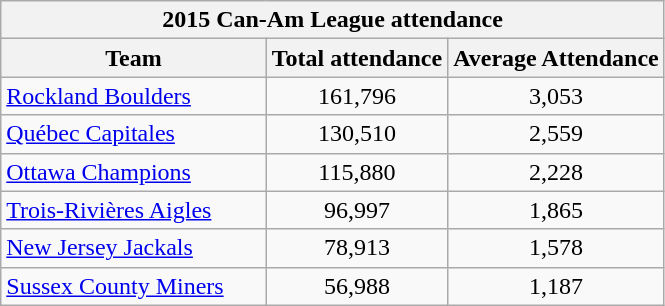<table class="wikitable">
<tr>
<th colspan=3>2015 Can-Am League attendance</th>
</tr>
<tr>
<th width="40%">Team</th>
<th>Total attendance</th>
<th>Average Attendance</th>
</tr>
<tr align=center>
<td align=left><a href='#'>Rockland Boulders</a></td>
<td>161,796</td>
<td>3,053</td>
</tr>
<tr align=center>
<td align=left><a href='#'>Québec Capitales</a></td>
<td>130,510</td>
<td>2,559</td>
</tr>
<tr align=center>
<td align=left><a href='#'>Ottawa Champions</a></td>
<td>115,880</td>
<td>2,228</td>
</tr>
<tr align=center>
<td align=left><a href='#'>Trois-Rivières Aigles</a></td>
<td>96,997</td>
<td>1,865</td>
</tr>
<tr align=center>
<td align=left><a href='#'>New Jersey Jackals</a></td>
<td>78,913</td>
<td>1,578</td>
</tr>
<tr align=center>
<td align=left><a href='#'>Sussex County Miners</a></td>
<td>56,988</td>
<td>1,187</td>
</tr>
</table>
